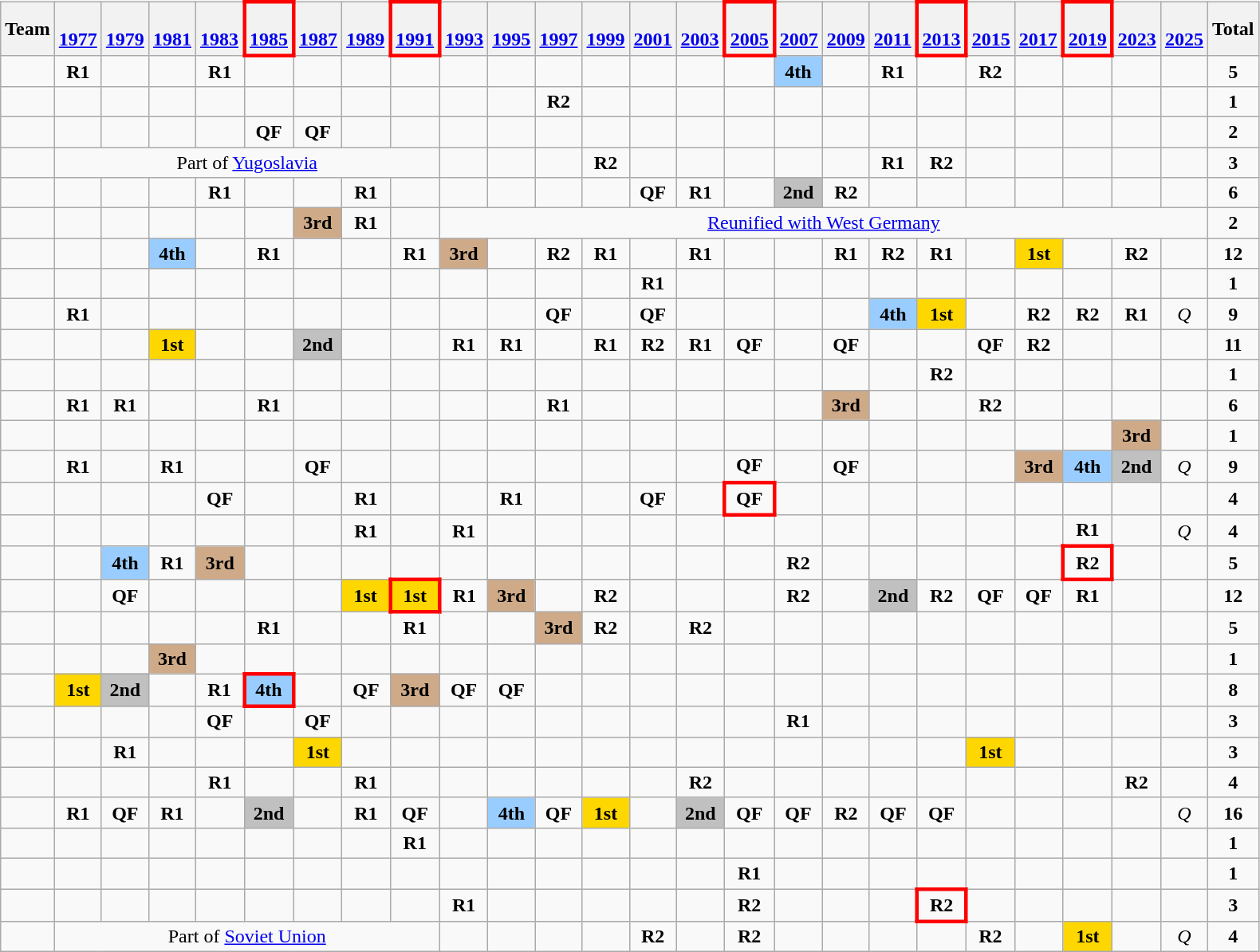<table class="wikitable" style="text-align:center">
<tr>
<th>Team</th>
<th><br><a href='#'>1977</a></th>
<th><br><a href='#'>1979</a></th>
<th><br><a href='#'>1981</a></th>
<th><br><a href='#'>1983</a></th>
<th style="border:3px solid red"><br><a href='#'>1985</a></th>
<th><br><a href='#'>1987</a></th>
<th><br><a href='#'>1989</a></th>
<th style="border:3px solid red"><br><a href='#'>1991</a></th>
<th><br><a href='#'>1993</a></th>
<th><br><a href='#'>1995</a></th>
<th><br><a href='#'>1997</a></th>
<th><br><a href='#'>1999</a></th>
<th><br><a href='#'>2001</a></th>
<th><br><a href='#'>2003</a></th>
<th style="border:3px solid red"><br><a href='#'>2005</a></th>
<th><br><a href='#'>2007</a></th>
<th><br><a href='#'>2009</a></th>
<th><br><a href='#'>2011</a></th>
<th style="border:3px solid red"><br><a href='#'>2013</a></th>
<th><br><a href='#'>2015</a></th>
<th><br><a href='#'>2017</a></th>
<th style="border:3px solid red"><br><a href='#'>2019</a></th>
<th><br><a href='#'>2023</a></th>
<th><br><a href='#'>2025</a></th>
<th>Total</th>
</tr>
<tr>
<td align=left></td>
<td><strong>R1</strong></td>
<td></td>
<td></td>
<td><strong>R1</strong></td>
<td></td>
<td></td>
<td></td>
<td></td>
<td></td>
<td></td>
<td></td>
<td></td>
<td></td>
<td></td>
<td></td>
<td bgcolor="#9acdff"><strong>4th</strong></td>
<td></td>
<td><strong>R1</strong></td>
<td></td>
<td><strong>R2</strong></td>
<td></td>
<td></td>
<td></td>
<td></td>
<td><strong>5</strong></td>
</tr>
<tr>
<td align=left></td>
<td></td>
<td></td>
<td></td>
<td></td>
<td></td>
<td></td>
<td></td>
<td></td>
<td></td>
<td></td>
<td><strong>R2</strong></td>
<td></td>
<td></td>
<td></td>
<td></td>
<td></td>
<td></td>
<td></td>
<td></td>
<td></td>
<td></td>
<td></td>
<td></td>
<td></td>
<td><strong>1</strong></td>
</tr>
<tr>
<td align=left></td>
<td></td>
<td></td>
<td></td>
<td></td>
<td><strong>QF</strong></td>
<td><strong>QF</strong></td>
<td></td>
<td></td>
<td></td>
<td></td>
<td></td>
<td></td>
<td></td>
<td></td>
<td></td>
<td></td>
<td></td>
<td></td>
<td></td>
<td></td>
<td></td>
<td></td>
<td></td>
<td></td>
<td><strong>2</strong></td>
</tr>
<tr>
<td align=left></td>
<td colspan="8">Part of <a href='#'>Yugoslavia</a></td>
<td></td>
<td></td>
<td></td>
<td><strong>R2</strong></td>
<td></td>
<td></td>
<td></td>
<td></td>
<td></td>
<td><strong>R1</strong></td>
<td><strong>R2</strong></td>
<td></td>
<td></td>
<td></td>
<td></td>
<td></td>
<td><strong>3</strong></td>
</tr>
<tr>
<td align=left></td>
<td></td>
<td></td>
<td></td>
<td><strong>R1</strong></td>
<td></td>
<td></td>
<td><strong>R1</strong></td>
<td></td>
<td></td>
<td></td>
<td></td>
<td></td>
<td><strong>QF</strong></td>
<td><strong>R1</strong></td>
<td></td>
<td bgcolor="silver"><strong>2nd</strong></td>
<td><strong>R2</strong></td>
<td></td>
<td></td>
<td></td>
<td></td>
<td></td>
<td></td>
<td></td>
<td><strong>6</strong></td>
</tr>
<tr>
<td align=left></td>
<td></td>
<td></td>
<td></td>
<td></td>
<td></td>
<td bgcolor="#CFAA88"><strong>3rd</strong></td>
<td><strong>R1</strong></td>
<td></td>
<td colspan="16"><a href='#'>Reunified with West Germany</a></td>
<td><strong>2</strong></td>
</tr>
<tr>
<td align=left></td>
<td></td>
<td></td>
<td bgcolor="#9acdff"><strong>4th</strong></td>
<td></td>
<td><strong>R1</strong></td>
<td></td>
<td></td>
<td><strong>R1</strong></td>
<td bgcolor="#CFAA88"><strong>3rd</strong></td>
<td></td>
<td><strong>R2</strong></td>
<td><strong>R1</strong></td>
<td></td>
<td><strong>R1</strong></td>
<td></td>
<td></td>
<td><strong>R1</strong></td>
<td><strong>R2</strong></td>
<td><strong>R1</strong></td>
<td></td>
<td bgcolor="gold"><strong>1st</strong></td>
<td></td>
<td><strong>R2</strong></td>
<td></td>
<td><strong>12</strong></td>
</tr>
<tr>
<td align=left></td>
<td></td>
<td></td>
<td></td>
<td></td>
<td></td>
<td></td>
<td></td>
<td></td>
<td></td>
<td></td>
<td></td>
<td></td>
<td><strong>R1</strong></td>
<td></td>
<td></td>
<td></td>
<td></td>
<td></td>
<td></td>
<td></td>
<td></td>
<td></td>
<td></td>
<td></td>
<td><strong>1</strong></td>
</tr>
<tr>
<td align=left></td>
<td><strong>R1</strong></td>
<td></td>
<td></td>
<td></td>
<td></td>
<td></td>
<td></td>
<td></td>
<td></td>
<td></td>
<td><strong>QF</strong></td>
<td></td>
<td><strong>QF</strong></td>
<td></td>
<td></td>
<td></td>
<td></td>
<td bgcolor="#9acdff"><strong>4th</strong></td>
<td bgcolor="gold"><strong>1st</strong></td>
<td></td>
<td><strong>R2</strong></td>
<td><strong>R2</strong></td>
<td><strong>R1</strong></td>
<td><em>Q</em></td>
<td><strong>9</strong></td>
</tr>
<tr>
<td align=left></td>
<td></td>
<td></td>
<td bgcolor="gold"><strong>1st</strong></td>
<td></td>
<td></td>
<td bgcolor="silver"><strong>2nd</strong></td>
<td></td>
<td></td>
<td><strong>R1</strong></td>
<td><strong>R1</strong></td>
<td></td>
<td><strong>R1</strong></td>
<td><strong>R2</strong></td>
<td><strong>R1</strong></td>
<td><strong>QF</strong></td>
<td></td>
<td><strong>QF</strong></td>
<td></td>
<td></td>
<td><strong>QF</strong></td>
<td><strong>R2</strong></td>
<td></td>
<td></td>
<td></td>
<td><strong>11</strong></td>
</tr>
<tr>
<td align=left></td>
<td></td>
<td></td>
<td></td>
<td></td>
<td></td>
<td></td>
<td></td>
<td></td>
<td></td>
<td></td>
<td></td>
<td></td>
<td></td>
<td></td>
<td></td>
<td></td>
<td></td>
<td></td>
<td><strong>R2</strong></td>
<td></td>
<td></td>
<td></td>
<td></td>
<td></td>
<td><strong>1</strong></td>
</tr>
<tr>
<td align=left></td>
<td><strong>R1</strong></td>
<td><strong>R1</strong></td>
<td></td>
<td></td>
<td><strong>R1</strong></td>
<td></td>
<td></td>
<td></td>
<td></td>
<td></td>
<td><strong>R1</strong></td>
<td></td>
<td></td>
<td></td>
<td></td>
<td></td>
<td bgcolor="#CFAA88"><strong>3rd</strong></td>
<td></td>
<td></td>
<td><strong>R2</strong></td>
<td></td>
<td></td>
<td></td>
<td></td>
<td><strong>6</strong></td>
</tr>
<tr>
<td align=left></td>
<td></td>
<td></td>
<td></td>
<td></td>
<td></td>
<td></td>
<td></td>
<td></td>
<td></td>
<td></td>
<td></td>
<td></td>
<td></td>
<td></td>
<td></td>
<td></td>
<td></td>
<td></td>
<td></td>
<td></td>
<td></td>
<td></td>
<td bgcolor="#CFAA88"><strong>3rd</strong></td>
<td></td>
<td><strong>1</strong></td>
</tr>
<tr>
<td align=left></td>
<td><strong>R1</strong></td>
<td></td>
<td><strong>R1</strong></td>
<td></td>
<td></td>
<td><strong>QF</strong></td>
<td></td>
<td></td>
<td></td>
<td></td>
<td></td>
<td></td>
<td></td>
<td></td>
<td><strong>QF</strong></td>
<td></td>
<td><strong>QF</strong></td>
<td></td>
<td></td>
<td></td>
<td bgcolor="#CFAA88"><strong>3rd</strong></td>
<td bgcolor="#9acdff"><strong>4th</strong></td>
<td bgcolor="silver"><strong>2nd</strong></td>
<td><em>Q</em></td>
<td><strong>9</strong></td>
</tr>
<tr>
<td align=left></td>
<td></td>
<td></td>
<td></td>
<td><strong>QF</strong></td>
<td></td>
<td></td>
<td><strong>R1</strong></td>
<td></td>
<td></td>
<td><strong>R1</strong></td>
<td></td>
<td></td>
<td><strong>QF</strong></td>
<td></td>
<td style="border: 3px solid red"><strong>QF</strong></td>
<td></td>
<td></td>
<td></td>
<td></td>
<td></td>
<td></td>
<td></td>
<td></td>
<td></td>
<td><strong>4</strong></td>
</tr>
<tr>
<td align=left></td>
<td></td>
<td></td>
<td></td>
<td></td>
<td></td>
<td></td>
<td><strong>R1</strong></td>
<td></td>
<td><strong>R1</strong></td>
<td></td>
<td></td>
<td></td>
<td></td>
<td></td>
<td></td>
<td></td>
<td></td>
<td></td>
<td></td>
<td></td>
<td></td>
<td><strong>R1</strong></td>
<td></td>
<td><em>Q</em></td>
<td><strong>4</strong></td>
</tr>
<tr>
<td align=left></td>
<td></td>
<td bgcolor="#9acdff"><strong>4th</strong></td>
<td><strong>R1</strong></td>
<td bgcolor="#CFAA88"><strong>3rd</strong></td>
<td></td>
<td></td>
<td></td>
<td></td>
<td></td>
<td></td>
<td></td>
<td></td>
<td></td>
<td></td>
<td></td>
<td><strong>R2</strong></td>
<td></td>
<td></td>
<td></td>
<td></td>
<td></td>
<td style="border: 3px solid red"><strong>R2</strong></td>
<td></td>
<td></td>
<td><strong>5</strong></td>
</tr>
<tr>
<td align=left></td>
<td></td>
<td><strong>QF</strong></td>
<td></td>
<td></td>
<td></td>
<td></td>
<td bgcolor="gold"><strong>1st</strong></td>
<td style="border: 3px solid red" bgcolor="gold"><strong>1st</strong></td>
<td><strong>R1</strong></td>
<td bgcolor="#CFAA88"><strong>3rd</strong></td>
<td></td>
<td><strong>R2</strong></td>
<td></td>
<td></td>
<td></td>
<td><strong>R2</strong></td>
<td></td>
<td bgcolor="silver"><strong>2nd</strong></td>
<td><strong>R2</strong></td>
<td><strong>QF</strong></td>
<td><strong>QF</strong></td>
<td><strong>R1</strong></td>
<td></td>
<td></td>
<td><strong>12</strong></td>
</tr>
<tr>
<td align=left></td>
<td></td>
<td></td>
<td></td>
<td></td>
<td><strong>R1</strong></td>
<td></td>
<td></td>
<td><strong>R1</strong></td>
<td></td>
<td></td>
<td bgcolor="#CFAA88"><strong>3rd</strong></td>
<td><strong>R2</strong></td>
<td></td>
<td><strong>R2</strong></td>
<td></td>
<td></td>
<td></td>
<td></td>
<td></td>
<td></td>
<td></td>
<td></td>
<td></td>
<td></td>
<td><strong>5</strong></td>
</tr>
<tr>
<td align=left></td>
<td></td>
<td></td>
<td bgcolor="#CFAA88"><strong>3rd</strong></td>
<td></td>
<td></td>
<td></td>
<td></td>
<td></td>
<td></td>
<td></td>
<td></td>
<td></td>
<td></td>
<td></td>
<td></td>
<td></td>
<td></td>
<td></td>
<td></td>
<td></td>
<td></td>
<td></td>
<td></td>
<td></td>
<td><strong>1</strong></td>
</tr>
<tr>
<td align=left></td>
<td bgcolor="gold"><strong>1st</strong></td>
<td bgcolor="silver"><strong>2nd</strong></td>
<td></td>
<td><strong>R1</strong></td>
<td style="border: 3px solid red" bgcolor="#9acdff"><strong>4th</strong></td>
<td></td>
<td><strong>QF</strong></td>
<td bgcolor="#CFAA88"><strong>3rd</strong></td>
<td><strong>QF</strong></td>
<td><strong>QF</strong></td>
<td></td>
<td></td>
<td></td>
<td></td>
<td></td>
<td></td>
<td></td>
<td></td>
<td></td>
<td></td>
<td></td>
<td></td>
<td></td>
<td></td>
<td><strong>8</strong></td>
</tr>
<tr>
<td align=left></td>
<td></td>
<td></td>
<td></td>
<td><strong>QF</strong></td>
<td></td>
<td><strong>QF</strong></td>
<td></td>
<td></td>
<td></td>
<td></td>
<td></td>
<td></td>
<td></td>
<td></td>
<td></td>
<td><strong>R1</strong></td>
<td></td>
<td></td>
<td></td>
<td></td>
<td></td>
<td></td>
<td></td>
<td></td>
<td><strong>3</strong></td>
</tr>
<tr>
<td align=left></td>
<td></td>
<td><strong>R1</strong></td>
<td></td>
<td></td>
<td></td>
<td bgcolor="gold"><strong>1st</strong></td>
<td></td>
<td></td>
<td></td>
<td></td>
<td></td>
<td></td>
<td></td>
<td></td>
<td></td>
<td></td>
<td></td>
<td></td>
<td></td>
<td bgcolor="gold"><strong>1st</strong></td>
<td></td>
<td></td>
<td></td>
<td></td>
<td><strong>3</strong></td>
</tr>
<tr>
<td align=left></td>
<td></td>
<td></td>
<td></td>
<td><strong>R1</strong></td>
<td></td>
<td></td>
<td><strong>R1</strong></td>
<td></td>
<td></td>
<td></td>
<td></td>
<td></td>
<td></td>
<td><strong>R2</strong></td>
<td></td>
<td></td>
<td></td>
<td></td>
<td></td>
<td></td>
<td></td>
<td></td>
<td><strong>R2</strong></td>
<td></td>
<td><strong>4</strong></td>
</tr>
<tr>
<td align=left></td>
<td><strong>R1</strong></td>
<td><strong>QF</strong></td>
<td><strong>R1</strong></td>
<td></td>
<td bgcolor="silver"><strong>2nd</strong></td>
<td></td>
<td><strong>R1</strong></td>
<td><strong>QF</strong></td>
<td></td>
<td bgcolor="#9acdff"><strong>4th</strong></td>
<td><strong>QF</strong></td>
<td bgcolor="gold"><strong>1st</strong></td>
<td></td>
<td bgcolor="silver"><strong>2nd</strong></td>
<td><strong>QF</strong></td>
<td><strong>QF</strong></td>
<td><strong>R2</strong></td>
<td><strong>QF</strong></td>
<td><strong>QF</strong></td>
<td></td>
<td></td>
<td></td>
<td></td>
<td><em>Q</em></td>
<td><strong>16</strong></td>
</tr>
<tr>
<td align=left></td>
<td></td>
<td></td>
<td></td>
<td></td>
<td></td>
<td></td>
<td></td>
<td><strong>R1</strong></td>
<td></td>
<td></td>
<td></td>
<td></td>
<td></td>
<td></td>
<td></td>
<td></td>
<td></td>
<td></td>
<td></td>
<td></td>
<td></td>
<td></td>
<td></td>
<td></td>
<td><strong>1</strong></td>
</tr>
<tr>
<td align=left></td>
<td></td>
<td></td>
<td></td>
<td></td>
<td></td>
<td></td>
<td></td>
<td></td>
<td></td>
<td></td>
<td></td>
<td></td>
<td></td>
<td></td>
<td><strong>R1</strong></td>
<td></td>
<td></td>
<td></td>
<td></td>
<td></td>
<td></td>
<td></td>
<td></td>
<td></td>
<td><strong>1</strong></td>
</tr>
<tr>
<td align=left></td>
<td></td>
<td></td>
<td></td>
<td></td>
<td></td>
<td></td>
<td></td>
<td></td>
<td><strong>R1</strong></td>
<td></td>
<td></td>
<td></td>
<td></td>
<td></td>
<td><strong>R2</strong></td>
<td></td>
<td></td>
<td></td>
<td style="border: 3px solid red"><strong>R2</strong></td>
<td></td>
<td></td>
<td></td>
<td></td>
<td></td>
<td><strong>3</strong></td>
</tr>
<tr>
<td align=left></td>
<td colspan="8">Part of <a href='#'>Soviet Union</a></td>
<td></td>
<td></td>
<td></td>
<td></td>
<td><strong>R2</strong></td>
<td></td>
<td><strong>R2</strong></td>
<td></td>
<td></td>
<td></td>
<td></td>
<td><strong>R2</strong></td>
<td></td>
<td bgcolor="gold"><strong>1st</strong></td>
<td></td>
<td><em>Q</em></td>
<td><strong>4</strong></td>
</tr>
</table>
